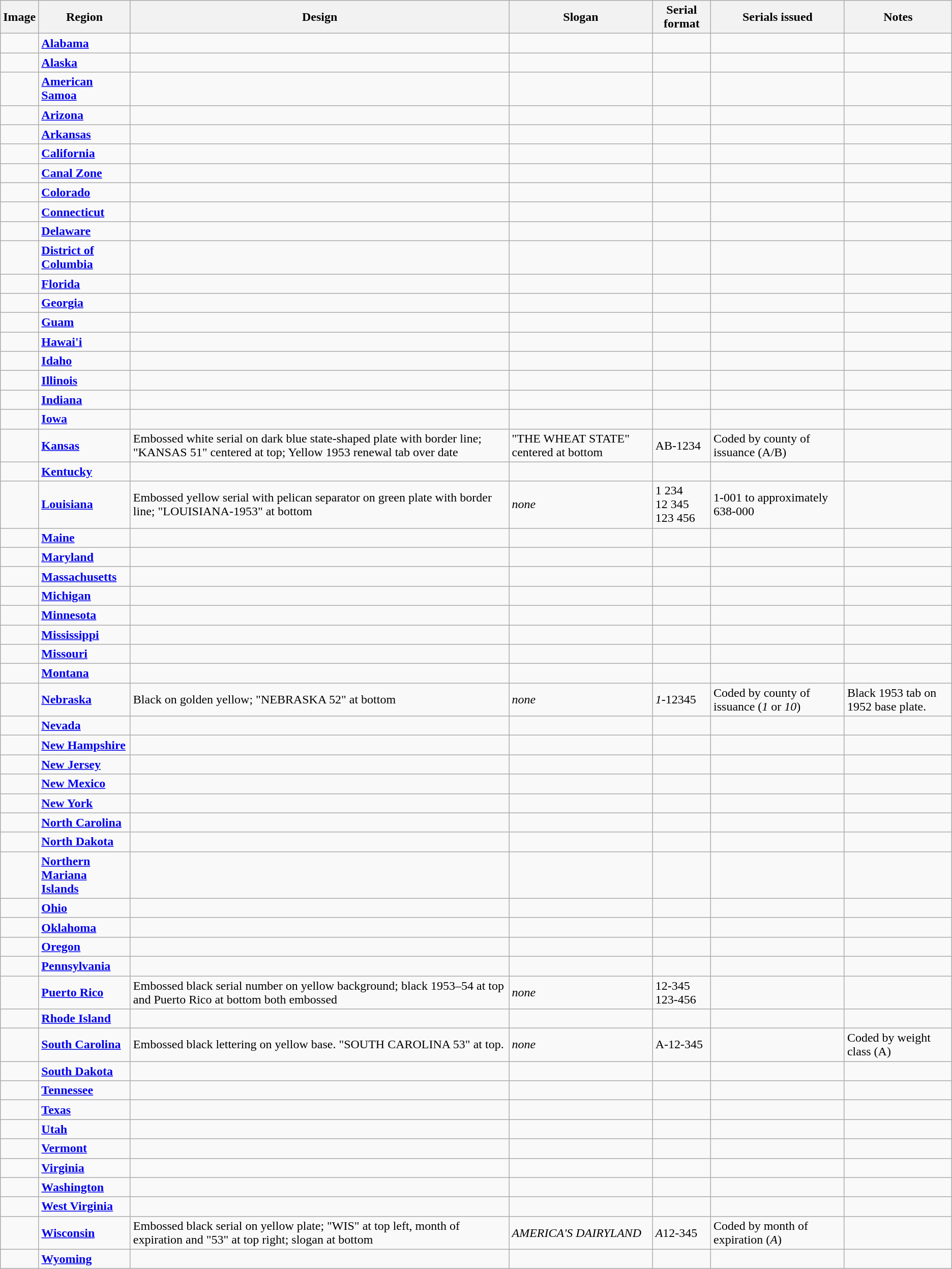<table class="wikitable">
<tr>
<th>Image</th>
<th>Region</th>
<th>Design</th>
<th>Slogan</th>
<th>Serial format</th>
<th>Serials issued</th>
<th>Notes</th>
</tr>
<tr>
<td></td>
<td><strong><a href='#'>Alabama</a></strong></td>
<td></td>
<td></td>
<td></td>
<td></td>
<td></td>
</tr>
<tr>
<td></td>
<td><strong><a href='#'>Alaska</a></strong></td>
<td></td>
<td></td>
<td></td>
<td></td>
<td></td>
</tr>
<tr>
<td></td>
<td><strong><a href='#'>American Samoa</a></strong></td>
<td></td>
<td></td>
<td></td>
<td></td>
<td></td>
</tr>
<tr>
<td></td>
<td><strong><a href='#'>Arizona</a></strong></td>
<td></td>
<td></td>
<td></td>
<td></td>
<td></td>
</tr>
<tr>
<td></td>
<td><strong><a href='#'>Arkansas</a></strong></td>
<td></td>
<td></td>
<td></td>
<td></td>
<td></td>
</tr>
<tr>
<td></td>
<td><strong><a href='#'>California</a></strong></td>
<td></td>
<td></td>
<td></td>
<td></td>
<td></td>
</tr>
<tr>
<td></td>
<td><strong><a href='#'>Canal Zone</a></strong></td>
<td></td>
<td></td>
<td></td>
<td></td>
<td></td>
</tr>
<tr>
<td></td>
<td><strong><a href='#'>Colorado</a></strong></td>
<td></td>
<td></td>
<td></td>
<td></td>
<td></td>
</tr>
<tr>
<td></td>
<td><strong><a href='#'>Connecticut</a></strong></td>
<td></td>
<td></td>
<td></td>
<td></td>
<td></td>
</tr>
<tr>
<td></td>
<td><strong><a href='#'>Delaware</a></strong></td>
<td></td>
<td></td>
<td></td>
<td></td>
<td></td>
</tr>
<tr>
<td></td>
<td><strong><a href='#'>District of<br>Columbia</a></strong></td>
<td></td>
<td></td>
<td></td>
<td></td>
<td></td>
</tr>
<tr>
<td></td>
<td><strong><a href='#'>Florida</a></strong></td>
<td></td>
<td></td>
<td></td>
<td></td>
<td></td>
</tr>
<tr>
<td></td>
<td><strong><a href='#'>Georgia</a></strong></td>
<td></td>
<td></td>
<td></td>
<td></td>
<td></td>
</tr>
<tr>
<td></td>
<td><strong><a href='#'>Guam</a></strong></td>
<td></td>
<td></td>
<td></td>
<td></td>
<td></td>
</tr>
<tr>
<td></td>
<td><strong><a href='#'>Hawai'i</a></strong></td>
<td></td>
<td></td>
<td></td>
<td></td>
<td></td>
</tr>
<tr>
<td></td>
<td><strong><a href='#'>Idaho</a></strong></td>
<td></td>
<td></td>
<td></td>
<td></td>
<td></td>
</tr>
<tr>
<td></td>
<td><strong><a href='#'>Illinois</a></strong></td>
<td></td>
<td></td>
<td></td>
<td></td>
<td></td>
</tr>
<tr>
<td></td>
<td><strong><a href='#'>Indiana</a></strong></td>
<td></td>
<td></td>
<td></td>
<td></td>
<td></td>
</tr>
<tr>
<td></td>
<td><strong><a href='#'>Iowa</a></strong></td>
<td></td>
<td></td>
<td></td>
<td></td>
<td></td>
</tr>
<tr>
<td></td>
<td><strong><a href='#'>Kansas</a></strong></td>
<td>Embossed white serial on dark blue state-shaped plate with border line; "KANSAS 51" centered at top; Yellow 1953 renewal tab over date</td>
<td>"THE WHEAT STATE" centered at bottom</td>
<td>AB-1234</td>
<td>Coded by county of issuance (A/B)</td>
<td></td>
</tr>
<tr>
<td></td>
<td><strong><a href='#'>Kentucky</a></strong></td>
<td></td>
<td></td>
<td></td>
<td></td>
<td></td>
</tr>
<tr>
<td></td>
<td><strong><a href='#'>Louisiana</a></strong></td>
<td>Embossed yellow serial with pelican separator on green plate with border line; "LOUISIANA-1953" at bottom</td>
<td><em>none</em></td>
<td>1 234 <br>12 345<br>123 456</td>
<td>1-001 to approximately 638-000</td>
<td></td>
</tr>
<tr>
<td></td>
<td><strong><a href='#'>Maine</a></strong></td>
<td></td>
<td></td>
<td></td>
<td></td>
<td></td>
</tr>
<tr>
<td></td>
<td><strong><a href='#'>Maryland</a></strong></td>
<td></td>
<td></td>
<td></td>
<td></td>
<td></td>
</tr>
<tr>
<td></td>
<td><strong><a href='#'>Massachusetts</a></strong></td>
<td></td>
<td></td>
<td></td>
<td></td>
<td></td>
</tr>
<tr>
<td></td>
<td><strong><a href='#'>Michigan</a></strong></td>
<td></td>
<td></td>
<td></td>
<td></td>
<td></td>
</tr>
<tr>
<td></td>
<td><strong><a href='#'>Minnesota</a></strong></td>
<td></td>
<td></td>
<td></td>
<td></td>
<td></td>
</tr>
<tr>
<td></td>
<td><strong><a href='#'>Mississippi</a></strong></td>
<td></td>
<td></td>
<td></td>
<td></td>
<td></td>
</tr>
<tr>
<td></td>
<td><strong><a href='#'>Missouri</a></strong></td>
<td></td>
<td></td>
<td></td>
<td></td>
<td></td>
</tr>
<tr>
<td></td>
<td><strong><a href='#'>Montana</a></strong></td>
<td></td>
<td></td>
<td></td>
<td></td>
<td></td>
</tr>
<tr>
<td></td>
<td><strong><a href='#'>Nebraska</a></strong></td>
<td>Black on golden yellow; "NEBRASKA 52" at bottom</td>
<td><em>none</em></td>
<td><em>1</em>-12345<br></td>
<td>Coded by county of issuance (<em>1</em>  or <em>10</em>)</td>
<td>Black 1953 tab on 1952 base plate.</td>
</tr>
<tr>
<td></td>
<td><strong><a href='#'>Nevada</a></strong></td>
<td></td>
<td></td>
<td></td>
<td></td>
<td></td>
</tr>
<tr>
<td></td>
<td><strong><a href='#'>New Hampshire</a></strong></td>
<td></td>
<td></td>
<td></td>
<td></td>
<td></td>
</tr>
<tr>
<td></td>
<td><strong><a href='#'>New Jersey</a></strong></td>
<td></td>
<td></td>
<td></td>
<td></td>
<td></td>
</tr>
<tr>
<td></td>
<td><strong><a href='#'>New Mexico</a></strong></td>
<td></td>
<td></td>
<td></td>
<td></td>
<td></td>
</tr>
<tr>
<td></td>
<td><strong><a href='#'>New York</a></strong></td>
<td></td>
<td></td>
<td></td>
<td></td>
<td></td>
</tr>
<tr>
<td></td>
<td><strong><a href='#'>North Carolina</a></strong></td>
<td></td>
<td></td>
<td></td>
<td></td>
<td></td>
</tr>
<tr>
<td></td>
<td><strong><a href='#'>North Dakota</a></strong></td>
<td></td>
<td></td>
<td></td>
<td></td>
<td></td>
</tr>
<tr>
<td></td>
<td><strong><a href='#'>Northern Mariana<br> Islands</a></strong></td>
<td></td>
<td></td>
<td></td>
<td></td>
<td></td>
</tr>
<tr>
<td></td>
<td><strong><a href='#'>Ohio</a></strong></td>
<td></td>
<td></td>
<td></td>
<td></td>
<td></td>
</tr>
<tr>
<td></td>
<td><strong><a href='#'>Oklahoma</a></strong></td>
<td></td>
<td></td>
<td></td>
<td></td>
<td></td>
</tr>
<tr>
<td></td>
<td><strong><a href='#'>Oregon</a></strong></td>
<td></td>
<td></td>
<td></td>
<td></td>
<td></td>
</tr>
<tr>
<td></td>
<td><strong><a href='#'>Pennsylvania</a></strong></td>
<td></td>
<td></td>
<td></td>
<td></td>
<td></td>
</tr>
<tr>
<td></td>
<td><strong><a href='#'>Puerto Rico</a></strong></td>
<td>Embossed black serial number on yellow background; black 1953–54 at top and Puerto Rico at bottom both embossed</td>
<td><em>none</em></td>
<td>12-345<br>123-456</td>
<td></td>
<td></td>
</tr>
<tr>
<td></td>
<td><strong><a href='#'>Rhode Island</a></strong></td>
<td></td>
<td></td>
<td></td>
<td></td>
<td></td>
</tr>
<tr>
<td></td>
<td><strong><a href='#'>South Carolina</a></strong></td>
<td>Embossed black lettering on yellow base. "SOUTH CAROLINA 53" at top.</td>
<td><em>none</em></td>
<td>A-12-345</td>
<td></td>
<td>Coded by weight class (A)</td>
</tr>
<tr>
<td></td>
<td><strong><a href='#'>South Dakota</a></strong></td>
<td></td>
<td></td>
<td></td>
<td></td>
<td></td>
</tr>
<tr>
<td></td>
<td><strong><a href='#'>Tennessee</a></strong></td>
<td></td>
<td></td>
<td></td>
<td></td>
<td></td>
</tr>
<tr>
<td></td>
<td><strong><a href='#'>Texas</a></strong></td>
<td></td>
<td></td>
<td></td>
<td></td>
<td></td>
</tr>
<tr>
<td></td>
<td><strong><a href='#'>Utah</a></strong></td>
<td></td>
<td></td>
<td></td>
<td></td>
<td></td>
</tr>
<tr>
<td></td>
<td><strong><a href='#'>Vermont</a></strong></td>
<td></td>
<td></td>
<td></td>
<td></td>
<td></td>
</tr>
<tr>
<td></td>
<td><strong><a href='#'>Virginia</a></strong></td>
<td></td>
<td></td>
<td></td>
<td></td>
<td></td>
</tr>
<tr>
<td></td>
<td><strong><a href='#'>Washington</a></strong></td>
<td></td>
<td></td>
<td></td>
<td></td>
<td></td>
</tr>
<tr>
<td></td>
<td><strong><a href='#'>West Virginia</a></strong></td>
<td></td>
<td></td>
<td></td>
<td></td>
<td></td>
</tr>
<tr>
<td></td>
<td><strong><a href='#'>Wisconsin</a></strong></td>
<td>Embossed black serial on yellow plate; "WIS" at top left, month of expiration and "53" at top right; slogan at bottom</td>
<td><em>AMERICA'S DAIRYLAND</em></td>
<td><em>A</em>12-345</td>
<td>Coded by month of expiration (<em>A</em>)</td>
<td></td>
</tr>
<tr>
<td></td>
<td><strong><a href='#'>Wyoming</a></strong></td>
<td></td>
<td></td>
<td></td>
<td></td>
<td></td>
</tr>
</table>
